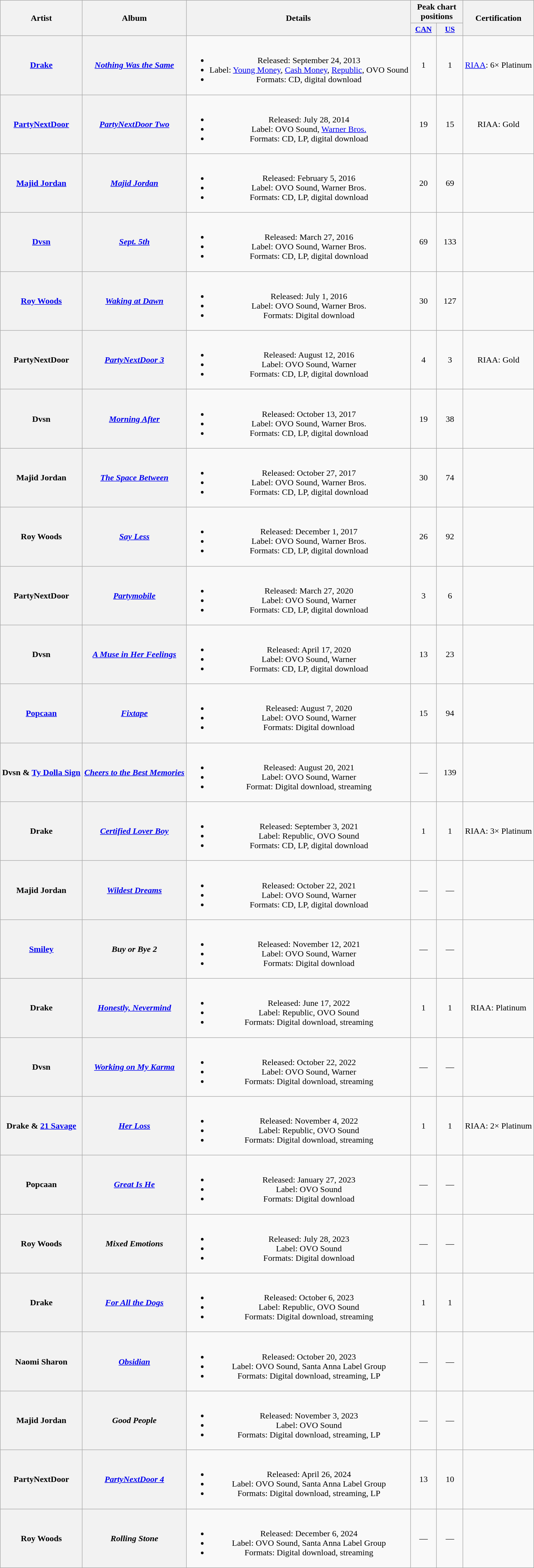<table class="wikitable plainrowheaders" style="text-align:center;">
<tr>
<th rowspan="2">Artist</th>
<th rowspan="2">Album</th>
<th rowspan="2">Details</th>
<th scope="col" colspan="2">Peak chart positions</th>
<th rowspan="2">Certification</th>
</tr>
<tr>
<th scope="col" style="width:3em;font-size:90%;"><a href='#'>CAN</a><br></th>
<th scope="col" style="width:3em;font-size:90%;"><a href='#'>US</a><br></th>
</tr>
<tr>
<th scope="row"><a href='#'>Drake</a></th>
<th scope="row"><em><a href='#'>Nothing Was the Same</a></em></th>
<td><br><ul><li>Released: September 24, 2013</li><li>Label: <a href='#'>Young Money</a>, <a href='#'>Cash Money</a>, <a href='#'>Republic</a>, OVO Sound</li><li>Formats: CD, digital download</li></ul></td>
<td>1</td>
<td>1</td>
<td><a href='#'>RIAA</a>: 6× Platinum</td>
</tr>
<tr>
<th scope="row"><a href='#'>PartyNextDoor</a></th>
<th scope="row"><em><a href='#'>PartyNextDoor Two</a></em></th>
<td><br><ul><li>Released: July 28, 2014</li><li>Label: OVO Sound, <a href='#'>Warner Bros.</a></li><li>Formats: CD, LP, digital download</li></ul></td>
<td>19</td>
<td>15</td>
<td>RIAA: Gold</td>
</tr>
<tr>
<th scope="row"><a href='#'>Majid Jordan</a></th>
<th scope="row"><em><a href='#'>Majid Jordan</a></em></th>
<td><br><ul><li>Released: February 5, 2016</li><li>Label: OVO Sound, Warner Bros.</li><li>Formats: CD, LP, digital download</li></ul></td>
<td>20</td>
<td>69</td>
<td></td>
</tr>
<tr>
<th scope="row"><a href='#'>Dvsn</a></th>
<th scope="row"><em><a href='#'>Sept. 5th</a></em></th>
<td><br><ul><li>Released: March 27, 2016</li><li>Label: OVO Sound, Warner Bros.</li><li>Formats: CD, LP, digital download</li></ul></td>
<td>69</td>
<td>133</td>
<td></td>
</tr>
<tr>
<th scope="row"><a href='#'>Roy Woods</a></th>
<th scope="row"><em><a href='#'>Waking at Dawn</a></em></th>
<td><br><ul><li>Released: July 1, 2016</li><li>Label: OVO Sound, Warner Bros.</li><li>Formats: Digital download</li></ul></td>
<td>30</td>
<td>127</td>
<td></td>
</tr>
<tr>
<th scope="row">PartyNextDoor</th>
<th scope="row"><em><a href='#'>PartyNextDoor 3</a></em></th>
<td><br><ul><li>Released: August 12, 2016</li><li>Label: OVO Sound, Warner</li><li>Formats: CD, LP, digital download</li></ul></td>
<td>4</td>
<td>3</td>
<td>RIAA: Gold</td>
</tr>
<tr>
<th scope="row">Dvsn</th>
<th scope="row"><em><a href='#'>Morning After</a></em></th>
<td><br><ul><li>Released: October 13, 2017</li><li>Label: OVO Sound, Warner Bros.</li><li>Formats: CD, LP, digital download</li></ul></td>
<td>19</td>
<td>38</td>
<td></td>
</tr>
<tr>
<th scope="row">Majid Jordan</th>
<th scope="row"><em><a href='#'>The Space Between</a></em></th>
<td><br><ul><li>Released: October 27, 2017</li><li>Label: OVO Sound, Warner Bros.</li><li>Formats: CD, LP, digital download</li></ul></td>
<td>30</td>
<td>74</td>
<td></td>
</tr>
<tr>
<th scope="row">Roy Woods</th>
<th scope="row"><em><a href='#'>Say Less</a></em></th>
<td><br><ul><li>Released: December 1, 2017</li><li>Label: OVO Sound, Warner Bros.</li><li>Formats: CD, LP, digital download</li></ul></td>
<td>26</td>
<td>92</td>
<td></td>
</tr>
<tr>
<th scope="row">PartyNextDoor</th>
<th scope="row"><em><a href='#'>Partymobile</a></em></th>
<td><br><ul><li>Released: March 27, 2020</li><li>Label: OVO Sound, Warner</li><li>Formats: CD, LP, digital download</li></ul></td>
<td>3</td>
<td>6</td>
<td></td>
</tr>
<tr>
<th scope="row">Dvsn</th>
<th scope="row"><em><a href='#'>A Muse in Her Feelings</a></em></th>
<td><br><ul><li>Released: April 17, 2020</li><li>Label: OVO Sound, Warner</li><li>Formats: CD, LP, digital download</li></ul></td>
<td>13</td>
<td>23</td>
<td></td>
</tr>
<tr>
<th scope="row"><a href='#'>Popcaan</a></th>
<th scope="row"><em><a href='#'>Fixtape</a></em></th>
<td><br><ul><li>Released: August 7, 2020</li><li>Label: OVO Sound, Warner</li><li>Formats: Digital download</li></ul></td>
<td>15</td>
<td>94</td>
<td></td>
</tr>
<tr>
<th scope="row">Dvsn & <a href='#'>Ty Dolla Sign</a></th>
<th scope="row"><em><a href='#'>Cheers to the Best Memories</a></em></th>
<td><br><ul><li>Released: August 20, 2021</li><li>Label: OVO Sound, Warner</li><li>Format: Digital download, streaming</li></ul></td>
<td>—</td>
<td>139</td>
<td></td>
</tr>
<tr>
<th scope="row">Drake</th>
<th scope="row"><em><a href='#'>Certified Lover Boy</a></em></th>
<td><br><ul><li>Released: September 3, 2021</li><li>Label: Republic, OVO Sound</li><li>Formats: CD, LP, digital download</li></ul></td>
<td>1</td>
<td>1</td>
<td>RIAA: 3× Platinum</td>
</tr>
<tr>
<th scope="row">Majid Jordan</th>
<th scope="row"><em><a href='#'>Wildest Dreams</a></em></th>
<td><br><ul><li>Released: October 22, 2021</li><li>Label: OVO Sound, Warner</li><li>Formats: CD, LP, digital download</li></ul></td>
<td>—</td>
<td>—</td>
<td></td>
</tr>
<tr>
<th scope="row"><a href='#'>Smiley</a></th>
<th scope="row"><em>Buy or Bye 2</em></th>
<td><br><ul><li>Released: November 12, 2021</li><li>Label: OVO Sound, Warner</li><li>Formats: Digital download</li></ul></td>
<td>—</td>
<td>—</td>
<td></td>
</tr>
<tr>
<th scope="row">Drake</th>
<th scope="row"><em><a href='#'>Honestly, Nevermind</a></em></th>
<td><br><ul><li>Released: June 17, 2022</li><li>Label: Republic, OVO Sound</li><li>Formats: Digital download, streaming</li></ul></td>
<td>1</td>
<td>1</td>
<td>RIAA: Platinum</td>
</tr>
<tr>
<th scope="row">Dvsn</th>
<th scope="row"><em><a href='#'>Working on My Karma</a></em></th>
<td><br><ul><li>Released: October 22, 2022</li><li>Label: OVO Sound, Warner</li><li>Formats: Digital download, streaming</li></ul></td>
<td>—</td>
<td>—</td>
<td></td>
</tr>
<tr>
<th scope="row">Drake & <a href='#'>21 Savage</a></th>
<th scope="row"><em><a href='#'>Her Loss</a></em></th>
<td><br><ul><li>Released: November 4, 2022</li><li>Label: Republic, OVO Sound</li><li>Formats: Digital download, streaming</li></ul></td>
<td>1</td>
<td>1</td>
<td>RIAA: 2× Platinum</td>
</tr>
<tr>
<th scope="row">Popcaan</th>
<th scope="row"><em><a href='#'>Great Is He</a></em></th>
<td><br><ul><li>Released: January 27, 2023</li><li>Label: OVO Sound</li><li>Formats: Digital download</li></ul></td>
<td>—</td>
<td>—</td>
<td></td>
</tr>
<tr>
<th scope="row">Roy Woods</th>
<th scope="row"><em>Mixed Emotions</em></th>
<td><br><ul><li>Released: July 28, 2023</li><li>Label: OVO Sound</li><li>Formats: Digital download</li></ul></td>
<td>—</td>
<td>—</td>
<td></td>
</tr>
<tr>
<th scope="row">Drake</th>
<th scope="row"><em><a href='#'>For All the Dogs</a></em></th>
<td><br><ul><li>Released: October 6, 2023</li><li>Label: Republic, OVO Sound</li><li>Formats: Digital download, streaming</li></ul></td>
<td>1</td>
<td>1</td>
<td></td>
</tr>
<tr>
<th scope="row">Naomi Sharon</th>
<th scope="row"><em><a href='#'>Obsidian</a></em></th>
<td><br><ul><li>Released: October 20, 2023</li><li>Label: OVO Sound, Santa Anna Label Group</li><li>Formats: Digital download, streaming, LP</li></ul></td>
<td>—</td>
<td>—</td>
<td></td>
</tr>
<tr>
<th scope="row">Majid Jordan</th>
<th scope="row"><em>Good People</em></th>
<td><br><ul><li>Released: November 3, 2023</li><li>Label: OVO Sound</li><li>Formats: Digital download, streaming, LP</li></ul></td>
<td>—</td>
<td>—</td>
<td></td>
</tr>
<tr>
<th scope="row">PartyNextDoor</th>
<th scope="row"><em><a href='#'>PartyNextDoor 4</a></em></th>
<td><br><ul><li>Released: April 26, 2024</li><li>Label: OVO Sound, Santa Anna Label Group</li><li>Formats: Digital download, streaming, LP</li></ul></td>
<td>13</td>
<td>10</td>
<td></td>
</tr>
<tr>
<th scope="row">Roy Woods</th>
<th scope="row"><em>Rolling Stone</em></th>
<td><br><ul><li>Released: December 6, 2024</li><li>Label: OVO Sound, Santa Anna Label Group</li><li>Formats: Digital download, streaming</li></ul></td>
<td>—</td>
<td>—</td>
<td></td>
</tr>
</table>
